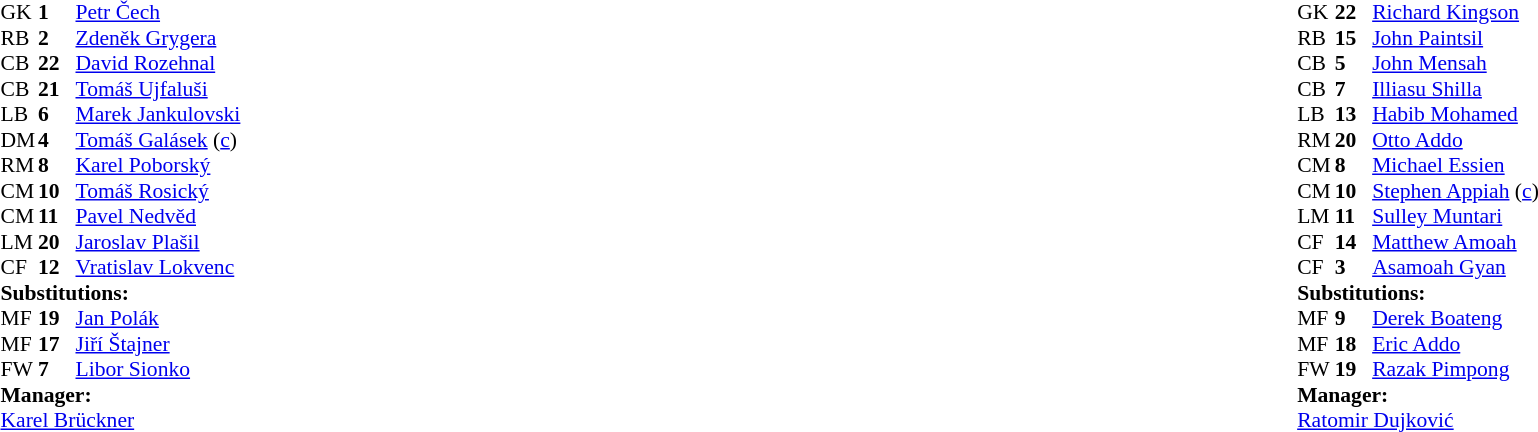<table width="100%">
<tr>
<td valign="top" width="40%"><br><table style="font-size: 90%" cellspacing="0" cellpadding="0">
<tr>
<th width="25"></th>
<th width="25"></th>
</tr>
<tr>
<td>GK</td>
<td><strong>1</strong></td>
<td><a href='#'>Petr Čech</a></td>
</tr>
<tr>
<td>RB</td>
<td><strong>2</strong></td>
<td><a href='#'>Zdeněk Grygera</a></td>
</tr>
<tr>
<td>CB</td>
<td><strong>22</strong></td>
<td><a href='#'>David Rozehnal</a></td>
</tr>
<tr>
<td>CB</td>
<td><strong>21</strong></td>
<td><a href='#'>Tomáš Ujfaluši</a></td>
<td></td>
</tr>
<tr>
<td>LB</td>
<td><strong>6</strong></td>
<td><a href='#'>Marek Jankulovski</a></td>
</tr>
<tr>
<td>DM</td>
<td><strong>4</strong></td>
<td><a href='#'>Tomáš Galásek</a> (<a href='#'>c</a>)</td>
<td></td>
<td></td>
</tr>
<tr>
<td>RM</td>
<td><strong>8</strong></td>
<td><a href='#'>Karel Poborský</a></td>
<td></td>
<td></td>
</tr>
<tr>
<td>CM</td>
<td><strong>10</strong></td>
<td><a href='#'>Tomáš Rosický</a></td>
</tr>
<tr>
<td>CM</td>
<td><strong>11</strong></td>
<td><a href='#'>Pavel Nedvěd</a></td>
</tr>
<tr>
<td>LM</td>
<td><strong>20</strong></td>
<td><a href='#'>Jaroslav Plašil</a></td>
<td></td>
<td></td>
</tr>
<tr>
<td>CF</td>
<td><strong>12</strong></td>
<td><a href='#'>Vratislav Lokvenc</a></td>
<td></td>
</tr>
<tr>
<td colspan=3><strong>Substitutions:</strong></td>
</tr>
<tr>
<td>MF</td>
<td><strong>19</strong></td>
<td><a href='#'>Jan Polák</a></td>
<td></td>
<td></td>
</tr>
<tr>
<td>MF</td>
<td><strong>17</strong></td>
<td><a href='#'>Jiří Štajner</a></td>
<td></td>
<td></td>
</tr>
<tr>
<td>FW</td>
<td><strong>7</strong></td>
<td><a href='#'>Libor Sionko</a></td>
<td></td>
<td></td>
</tr>
<tr>
<td colspan=3><strong>Manager:</strong></td>
</tr>
<tr>
<td colspan="4"><a href='#'>Karel Brückner</a></td>
</tr>
</table>
</td>
<td valign="top"></td>
<td valign="top" width="50%"><br><table style="font-size: 90%" cellspacing="0" cellpadding="0" align=center>
<tr>
<th width="25"></th>
<th width="25"></th>
</tr>
<tr>
<td>GK</td>
<td><strong>22</strong></td>
<td><a href='#'>Richard Kingson</a></td>
</tr>
<tr>
<td>RB</td>
<td><strong>15</strong></td>
<td><a href='#'>John Paintsil</a></td>
</tr>
<tr>
<td>CB</td>
<td><strong>5</strong></td>
<td><a href='#'>John Mensah</a></td>
</tr>
<tr>
<td>CB</td>
<td><strong>7</strong></td>
<td><a href='#'>Illiasu Shilla</a></td>
</tr>
<tr>
<td>LB</td>
<td><strong>13</strong></td>
<td><a href='#'>Habib Mohamed</a></td>
<td></td>
</tr>
<tr>
<td>RM</td>
<td><strong>20</strong></td>
<td><a href='#'>Otto Addo</a></td>
<td></td>
<td></td>
</tr>
<tr>
<td>CM</td>
<td><strong>8</strong></td>
<td><a href='#'>Michael Essien</a></td>
<td></td>
</tr>
<tr>
<td>CM</td>
<td><strong>10</strong></td>
<td><a href='#'>Stephen Appiah</a> (<a href='#'>c</a>)</td>
</tr>
<tr>
<td>LM</td>
<td><strong>11</strong></td>
<td><a href='#'>Sulley Muntari</a></td>
<td></td>
</tr>
<tr>
<td>CF</td>
<td><strong>14</strong></td>
<td><a href='#'>Matthew Amoah</a></td>
<td></td>
<td></td>
</tr>
<tr>
<td>CF</td>
<td><strong>3</strong></td>
<td><a href='#'>Asamoah Gyan</a></td>
<td></td>
<td></td>
</tr>
<tr>
<td colspan=3><strong>Substitutions:</strong></td>
</tr>
<tr>
<td>MF</td>
<td><strong>9</strong></td>
<td><a href='#'>Derek Boateng</a></td>
<td></td>
<td></td>
</tr>
<tr>
<td>MF</td>
<td><strong>18</strong></td>
<td><a href='#'>Eric Addo</a></td>
<td></td>
<td></td>
</tr>
<tr>
<td>FW</td>
<td><strong>19</strong></td>
<td><a href='#'>Razak Pimpong</a></td>
<td></td>
<td></td>
</tr>
<tr>
<td colspan=3><strong>Manager:</strong></td>
</tr>
<tr>
<td colspan="4"> <a href='#'>Ratomir Dujković</a></td>
</tr>
</table>
</td>
</tr>
</table>
